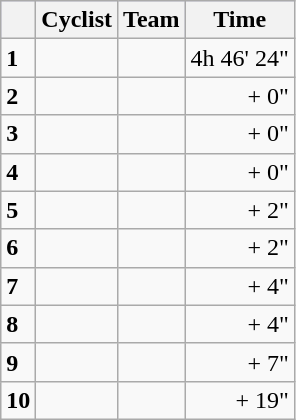<table class="wikitable">
<tr style="background:#ccccff;">
<th></th>
<th>Cyclist</th>
<th>Team</th>
<th>Time</th>
</tr>
<tr>
<td><strong>1</strong></td>
<td><strong></strong></td>
<td><strong></strong></td>
<td align=right>4h 46' 24"</td>
</tr>
<tr>
<td><strong>2</strong></td>
<td></td>
<td></td>
<td align=right>+ 0"</td>
</tr>
<tr>
<td><strong>3</strong></td>
<td></td>
<td></td>
<td align=right>+ 0"</td>
</tr>
<tr>
<td><strong>4</strong></td>
<td></td>
<td></td>
<td align=right>+ 0"</td>
</tr>
<tr>
<td><strong>5</strong></td>
<td></td>
<td></td>
<td align=right>+ 2"</td>
</tr>
<tr>
<td><strong>6</strong></td>
<td></td>
<td></td>
<td align=right>+ 2"</td>
</tr>
<tr>
<td><strong>7</strong></td>
<td></td>
<td></td>
<td align=right>+ 4"</td>
</tr>
<tr>
<td><strong>8</strong></td>
<td></td>
<td></td>
<td align=right>+ 4"</td>
</tr>
<tr>
<td><strong>9</strong></td>
<td></td>
<td></td>
<td align=right>+ 7"</td>
</tr>
<tr>
<td><strong>10</strong></td>
<td></td>
<td></td>
<td align=right>+ 19"</td>
</tr>
</table>
